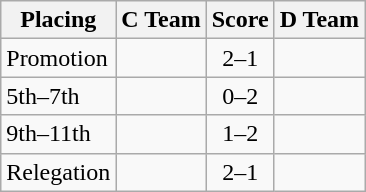<table class=wikitable style="border:1px solid #AAAAAA;">
<tr>
<th>Placing</th>
<th>C Team</th>
<th>Score</th>
<th>D Team</th>
</tr>
<tr>
<td>Promotion</td>
<td><strong></strong></td>
<td align="center">2–1</td>
<td></td>
</tr>
<tr>
<td>5th–7th</td>
<td></td>
<td align="center">0–2</td>
<td></td>
</tr>
<tr>
<td>9th–11th</td>
<td></td>
<td align="center">1–2</td>
<td></td>
</tr>
<tr>
<td>Relegation</td>
<td></td>
<td align="center">2–1</td>
<td><em></em></td>
</tr>
</table>
